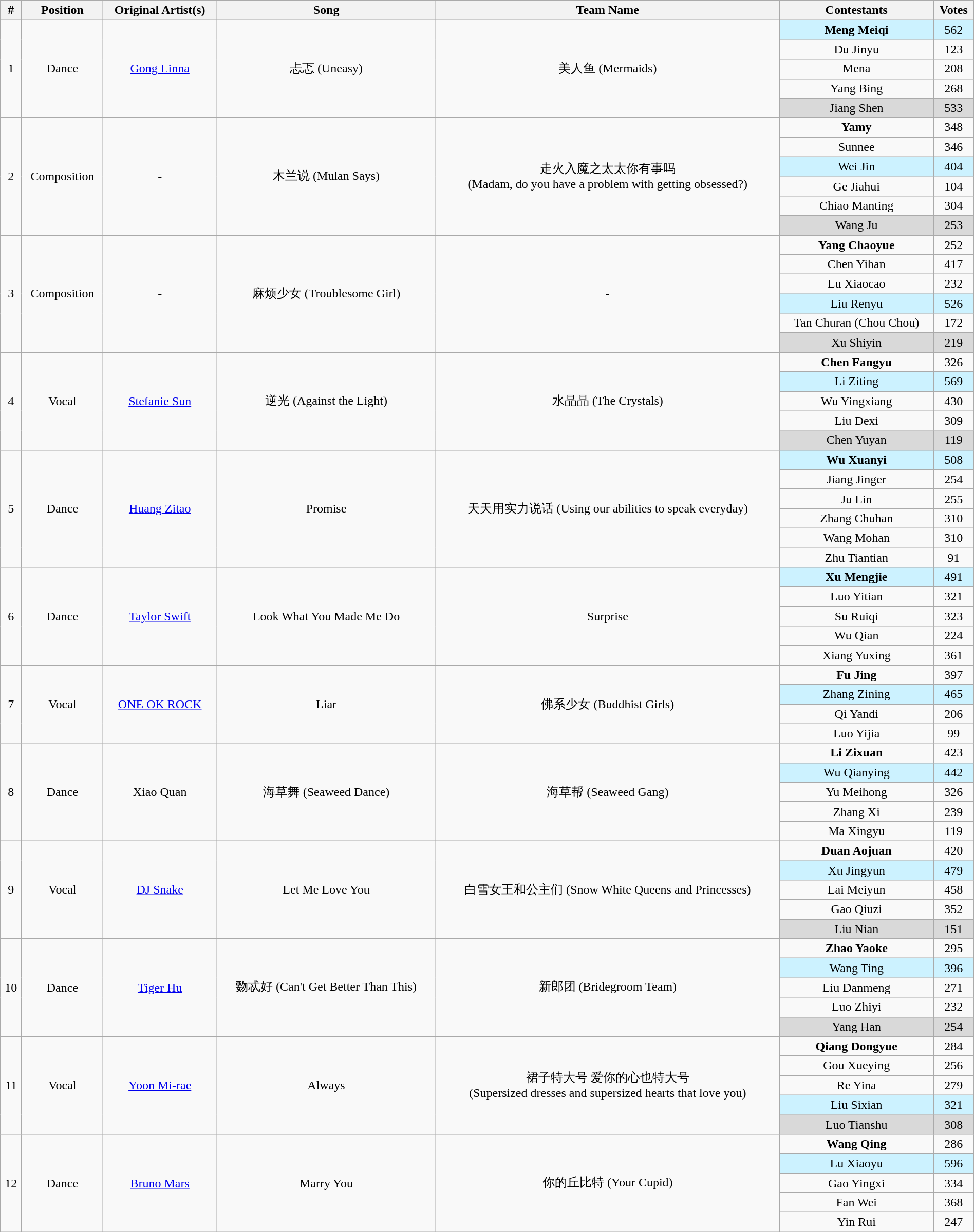<table class="wikitable sortable" style="text-align:center; width:100%">
<tr>
<th>#</th>
<th>Position</th>
<th>Original Artist(s)</th>
<th>Song</th>
<th>Team Name</th>
<th>Contestants</th>
<th>Votes</th>
</tr>
<tr>
<td rowspan="5">1</td>
<td rowspan="5">Dance</td>
<td rowspan="5"><a href='#'>Gong Linna</a></td>
<td rowspan="5">忐忑 (Uneasy)</td>
<td rowspan="5">美人鱼 (Mermaids)</td>
<td style=background:#CCF2FF;><strong>Meng Meiqi</strong></td>
<td style=background:#CCF2FF;>562</td>
</tr>
<tr>
<td>Du Jinyu</td>
<td>123</td>
</tr>
<tr>
<td>Mena</td>
<td>208</td>
</tr>
<tr>
<td>Yang Bing</td>
<td>268</td>
</tr>
<tr>
<td style=background:#D9D9D9;>Jiang Shen</td>
<td style=background:#D9D9D9;>533</td>
</tr>
<tr>
<td rowspan="6">2</td>
<td rowspan="6">Composition</td>
<td rowspan="6">-</td>
<td rowspan="6">木兰说 (Mulan Says)</td>
<td rowspan="6">走火入魔之太太你有事吗<br>(Madam, do you have a problem with getting obsessed?)</td>
<td><strong>Yamy</strong></td>
<td>348</td>
</tr>
<tr>
<td>Sunnee</td>
<td>346</td>
</tr>
<tr>
<td style=background:#CCF2FF;>Wei Jin</td>
<td style=background:#CCF2FF;>404</td>
</tr>
<tr>
<td>Ge Jiahui</td>
<td>104</td>
</tr>
<tr>
<td>Chiao Manting</td>
<td>304</td>
</tr>
<tr>
<td style=background:#D9D9D9;>Wang Ju</td>
<td style=background:#D9D9D9;>253</td>
</tr>
<tr>
<td rowspan="6">3</td>
<td rowspan="6">Composition</td>
<td rowspan="6">-</td>
<td rowspan="6">麻烦少女 (Troublesome Girl)</td>
<td rowspan="6">-</td>
<td><strong>Yang Chaoyue</strong></td>
<td>252</td>
</tr>
<tr>
<td>Chen Yihan</td>
<td>417</td>
</tr>
<tr>
<td>Lu Xiaocao</td>
<td>232</td>
</tr>
<tr>
<td style=background:#CCF2FF;>Liu Renyu</td>
<td style=background:#CCF2FF;>526</td>
</tr>
<tr>
<td>Tan Churan (Chou Chou)</td>
<td>172</td>
</tr>
<tr>
<td style=background:#D9D9D9;>Xu Shiyin</td>
<td style=background:#D9D9D9;>219</td>
</tr>
<tr>
<td rowspan="5">4</td>
<td rowspan="5">Vocal</td>
<td rowspan="5"><a href='#'>Stefanie Sun</a></td>
<td rowspan="5">逆光 (Against the Light)</td>
<td rowspan="5">水晶晶 (The Crystals)</td>
<td><strong>Chen Fangyu</strong></td>
<td>326</td>
</tr>
<tr>
<td style=background:#CCF2FF;>Li Ziting</td>
<td style=background:#CCF2FF;>569</td>
</tr>
<tr>
<td>Wu Yingxiang</td>
<td>430</td>
</tr>
<tr>
<td>Liu Dexi</td>
<td>309</td>
</tr>
<tr>
<td style=background:#D9D9D9;>Chen Yuyan</td>
<td style=background:#D9D9D9;>119</td>
</tr>
<tr>
<td rowspan="6">5</td>
<td rowspan="6">Dance</td>
<td rowspan="6"><a href='#'>Huang Zitao</a></td>
<td rowspan="6">Promise</td>
<td rowspan="6">天天用实力说话 (Using our abilities to speak everyday)</td>
<td style=background:#CCF2FF;><strong>Wu Xuanyi</strong></td>
<td style=background:#CCF2FF;>508</td>
</tr>
<tr>
<td>Jiang Jinger</td>
<td>254</td>
</tr>
<tr>
<td>Ju Lin</td>
<td>255</td>
</tr>
<tr>
<td>Zhang Chuhan</td>
<td>310</td>
</tr>
<tr>
<td>Wang Mohan</td>
<td>310</td>
</tr>
<tr>
<td>Zhu Tiantian</td>
<td>91</td>
</tr>
<tr>
<td rowspan="5">6</td>
<td rowspan="5">Dance</td>
<td rowspan="5"><a href='#'>Taylor Swift</a></td>
<td rowspan="5">Look What You Made Me Do</td>
<td rowspan="5">Surprise</td>
<td style=background:#CCF2FF;><strong>Xu Mengjie</strong></td>
<td style=background:#CCF2FF;>491</td>
</tr>
<tr>
<td>Luo Yitian</td>
<td>321</td>
</tr>
<tr>
<td>Su Ruiqi</td>
<td>323</td>
</tr>
<tr>
<td>Wu Qian</td>
<td>224</td>
</tr>
<tr>
<td>Xiang Yuxing</td>
<td>361</td>
</tr>
<tr>
<td rowspan="4">7</td>
<td rowspan="4">Vocal</td>
<td rowspan="4"><a href='#'>ONE OK ROCK</a></td>
<td rowspan="4">Liar</td>
<td rowspan="4">佛系少女 (Buddhist Girls)</td>
<td><strong>Fu Jing</strong></td>
<td>397</td>
</tr>
<tr>
<td style=background:#CCF2FF;>Zhang Zining</td>
<td style=background:#CCF2FF;>465</td>
</tr>
<tr>
<td>Qi Yandi</td>
<td>206</td>
</tr>
<tr>
<td>Luo Yijia</td>
<td>99</td>
</tr>
<tr>
<td rowspan="5">8</td>
<td rowspan="5">Dance</td>
<td rowspan="5">Xiao Quan</td>
<td rowspan="5">海草舞 (Seaweed Dance)</td>
<td rowspan="5">海草帮 (Seaweed Gang)</td>
<td><strong>Li Zixuan</strong></td>
<td>423</td>
</tr>
<tr>
<td style=background:#CCF2FF;>Wu Qianying</td>
<td style=background:#CCF2FF;>442</td>
</tr>
<tr>
<td>Yu Meihong</td>
<td>326</td>
</tr>
<tr>
<td>Zhang Xi</td>
<td>239</td>
</tr>
<tr>
<td>Ma Xingyu</td>
<td>119</td>
</tr>
<tr>
<td rowspan="5">9</td>
<td rowspan="5">Vocal</td>
<td rowspan="5"><a href='#'>DJ Snake</a></td>
<td rowspan="5">Let Me Love You</td>
<td rowspan="5">白雪女王和公主们 (Snow White Queens and Princesses)</td>
<td><strong>Duan Aojuan</strong></td>
<td>420</td>
</tr>
<tr>
<td style=background:#CCF2FF;>Xu Jingyun</td>
<td style=background:#CCF2FF;>479</td>
</tr>
<tr>
<td>Lai Meiyun</td>
<td>458</td>
</tr>
<tr>
<td>Gao Qiuzi</td>
<td>352</td>
</tr>
<tr>
<td style=background:#D9D9D9;>Liu Nian</td>
<td style=background:#D9D9D9;>151</td>
</tr>
<tr>
<td rowspan="5">10</td>
<td rowspan="5">Dance</td>
<td rowspan="5"><a href='#'>Tiger Hu</a></td>
<td rowspan="5">覅忒好 (Can't Get Better Than This)</td>
<td rowspan="5">新郎团 (Bridegroom Team)</td>
<td><strong>Zhao Yaoke</strong></td>
<td>295</td>
</tr>
<tr>
<td style=background:#CCF2FF;>Wang Ting</td>
<td style=background:#CCF2FF;>396</td>
</tr>
<tr>
<td>Liu Danmeng</td>
<td>271</td>
</tr>
<tr>
<td>Luo Zhiyi</td>
<td>232</td>
</tr>
<tr>
<td style=background:#D9D9D9;>Yang Han</td>
<td style=background:#D9D9D9;>254</td>
</tr>
<tr>
<td rowspan="5">11</td>
<td rowspan="5">Vocal</td>
<td rowspan="5"><a href='#'>Yoon Mi-rae</a></td>
<td rowspan="5">Always</td>
<td rowspan="5">裙子特大号 爱你的心也特大号<br>(Supersized dresses and supersized hearts that love you)</td>
<td><strong>Qiang Dongyue</strong></td>
<td>284</td>
</tr>
<tr>
<td>Gou Xueying</td>
<td>256</td>
</tr>
<tr>
<td>Re Yina</td>
<td>279</td>
</tr>
<tr>
<td style=background:#CCF2FF;>Liu Sixian</td>
<td style=background:#CCF2FF;>321</td>
</tr>
<tr>
<td style=background:#D9D9D9;>Luo Tianshu</td>
<td style=background:#D9D9D9;>308</td>
</tr>
<tr>
<td rowspan="5">12</td>
<td rowspan="5">Dance</td>
<td rowspan="5"><a href='#'>Bruno Mars</a></td>
<td rowspan="5">Marry You</td>
<td rowspan="5">你的丘比特 (Your Cupid)</td>
<td><strong>Wang Qing</strong></td>
<td>286</td>
</tr>
<tr>
<td style=background:#CCF2FF;>Lu Xiaoyu</td>
<td style=background:#CCF2FF;>596</td>
</tr>
<tr>
<td>Gao Yingxi</td>
<td>334</td>
</tr>
<tr>
<td>Fan Wei</td>
<td>368</td>
</tr>
<tr>
<td>Yin Rui</td>
<td>247</td>
</tr>
</table>
